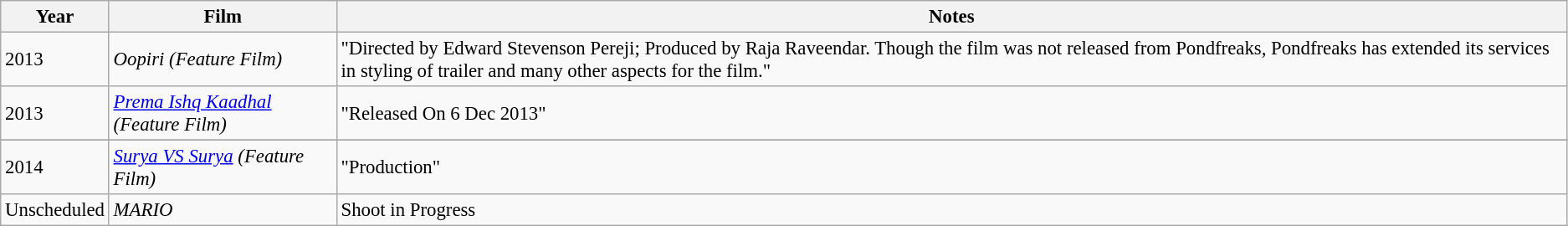<table class="wikitable sortable" style="font-size: 95%;">
<tr>
<th>Year</th>
<th>Film</th>
<th>Notes</th>
</tr>
<tr>
<td>2013</td>
<td><em>Oopiri (Feature Film)</em></td>
<td>"Directed by Edward Stevenson Pereji; Produced by Raja Raveendar. Though the film was not released from Pondfreaks, Pondfreaks has extended its services in styling of trailer and many other aspects for the film."</td>
</tr>
<tr>
<td>2013</td>
<td><em><a href='#'>Prema Ishq Kaadhal</a> (Feature Film)</em></td>
<td>"Released On 6 Dec 2013"</td>
</tr>
<tr>
</tr>
<tr>
<td>2014</td>
<td><em><a href='#'>Surya VS Surya</a> (Feature Film)</em></td>
<td>"Production"</td>
</tr>
<tr>
<td>Unscheduled</td>
<td><em>MARIO</em></td>
<td>Shoot in Progress</td>
</tr>
</table>
